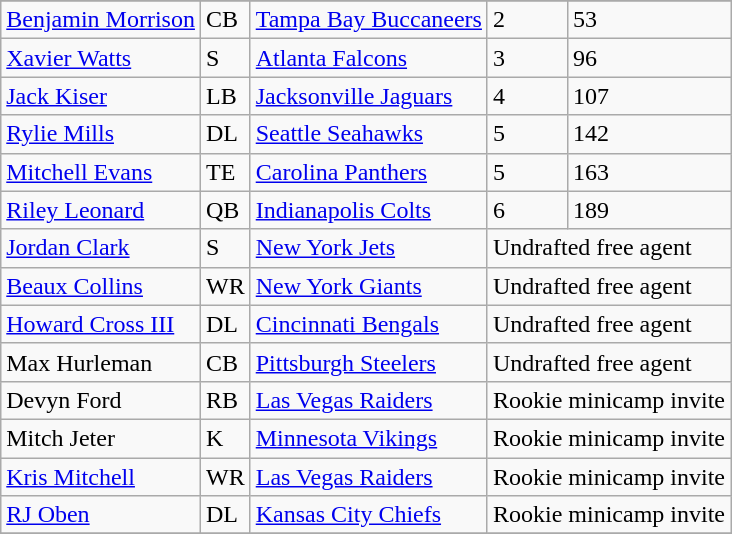<table class="wikitable">
<tr>
</tr>
<tr>
<td><a href='#'>Benjamin Morrison</a></td>
<td>CB</td>
<td><a href='#'>Tampa Bay Buccaneers</a></td>
<td>2</td>
<td>53</td>
</tr>
<tr>
<td><a href='#'>Xavier Watts</a></td>
<td>S</td>
<td><a href='#'>Atlanta Falcons</a></td>
<td>3</td>
<td>96</td>
</tr>
<tr>
<td><a href='#'>Jack Kiser</a></td>
<td>LB</td>
<td><a href='#'>Jacksonville Jaguars</a></td>
<td>4</td>
<td>107</td>
</tr>
<tr>
<td><a href='#'>Rylie Mills</a></td>
<td>DL</td>
<td><a href='#'>Seattle Seahawks</a></td>
<td>5</td>
<td>142</td>
</tr>
<tr>
<td><a href='#'>Mitchell Evans</a></td>
<td>TE</td>
<td><a href='#'>Carolina Panthers</a></td>
<td>5</td>
<td>163</td>
</tr>
<tr>
<td><a href='#'>Riley Leonard</a></td>
<td>QB</td>
<td><a href='#'>Indianapolis Colts</a></td>
<td>6</td>
<td>189</td>
</tr>
<tr>
<td><a href='#'>Jordan Clark</a></td>
<td>S</td>
<td><a href='#'>New York Jets</a></td>
<td colspan="2">Undrafted free agent</td>
</tr>
<tr>
<td><a href='#'>Beaux Collins</a></td>
<td>WR</td>
<td><a href='#'>New York Giants</a></td>
<td colspan="2">Undrafted free agent</td>
</tr>
<tr>
<td><a href='#'>Howard Cross III</a></td>
<td>DL</td>
<td><a href='#'>Cincinnati Bengals</a></td>
<td colspan="2">Undrafted free agent</td>
</tr>
<tr>
<td>Max Hurleman</td>
<td>CB</td>
<td><a href='#'>Pittsburgh Steelers</a></td>
<td colspan="2">Undrafted free agent</td>
</tr>
<tr>
<td>Devyn Ford</td>
<td>RB</td>
<td><a href='#'>Las Vegas Raiders</a></td>
<td colspan="2">Rookie minicamp invite</td>
</tr>
<tr>
<td>Mitch Jeter</td>
<td>K</td>
<td><a href='#'>Minnesota Vikings</a></td>
<td colspan="2">Rookie minicamp invite</td>
</tr>
<tr>
<td><a href='#'>Kris Mitchell</a></td>
<td>WR</td>
<td><a href='#'>Las Vegas Raiders</a></td>
<td colspan="2">Rookie minicamp invite</td>
</tr>
<tr>
<td><a href='#'>RJ Oben</a></td>
<td>DL</td>
<td><a href='#'>Kansas City Chiefs</a></td>
<td colspan="2">Rookie minicamp invite</td>
</tr>
<tr>
</tr>
</table>
